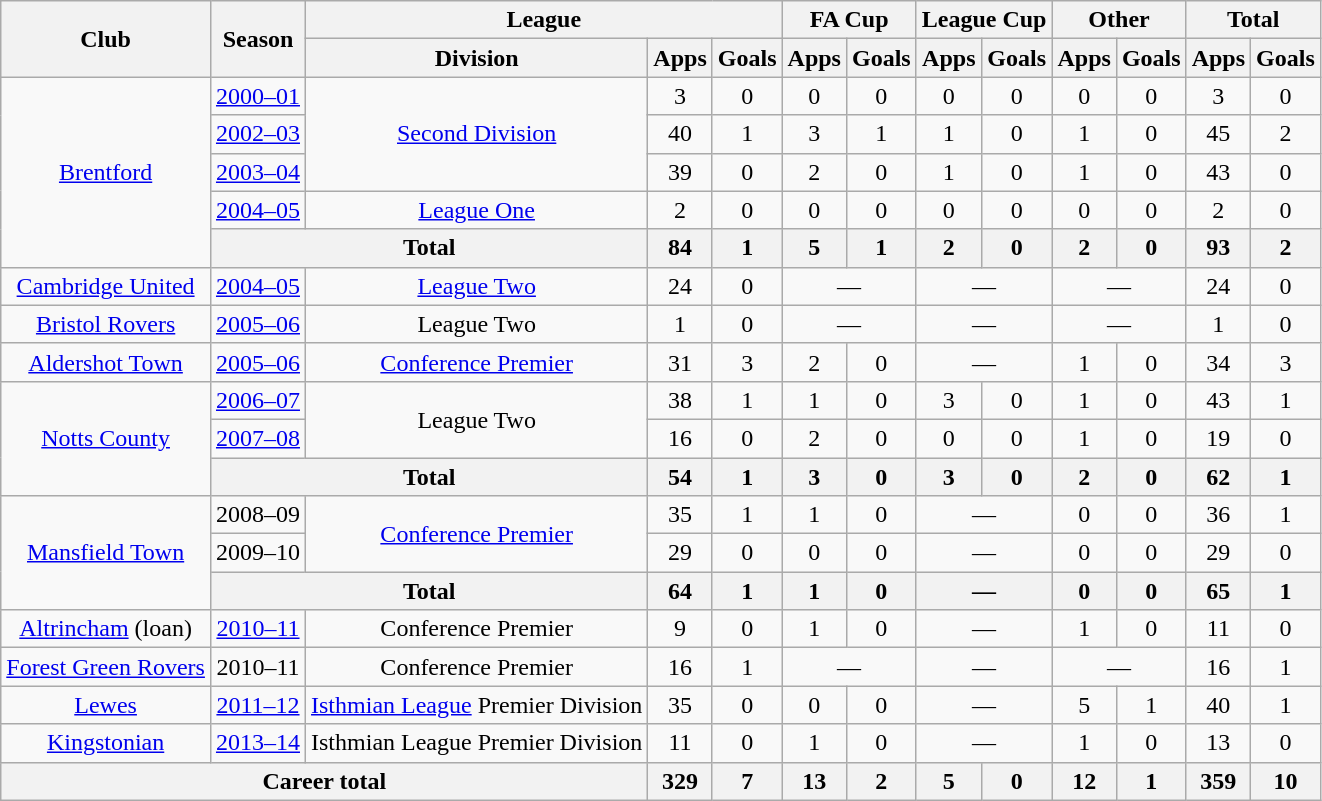<table class="wikitable" style="text-align: center">
<tr>
<th rowspan="2">Club</th>
<th rowspan="2">Season</th>
<th colspan="3">League</th>
<th colspan="2">FA Cup</th>
<th colspan="2">League Cup</th>
<th colspan="2">Other</th>
<th colspan="2">Total</th>
</tr>
<tr>
<th>Division</th>
<th>Apps</th>
<th>Goals</th>
<th>Apps</th>
<th>Goals</th>
<th>Apps</th>
<th>Goals</th>
<th>Apps</th>
<th>Goals</th>
<th>Apps</th>
<th>Goals</th>
</tr>
<tr>
<td rowspan="5"><a href='#'>Brentford</a></td>
<td><a href='#'>2000–01</a></td>
<td rowspan="3"><a href='#'>Second Division</a></td>
<td>3</td>
<td>0</td>
<td>0</td>
<td>0</td>
<td>0</td>
<td>0</td>
<td>0</td>
<td>0</td>
<td>3</td>
<td>0</td>
</tr>
<tr>
<td><a href='#'>2002–03</a></td>
<td>40</td>
<td>1</td>
<td>3</td>
<td>1</td>
<td>1</td>
<td>0</td>
<td>1</td>
<td>0</td>
<td>45</td>
<td>2</td>
</tr>
<tr>
<td><a href='#'>2003–04</a></td>
<td>39</td>
<td>0</td>
<td>2</td>
<td>0</td>
<td>1</td>
<td>0</td>
<td>1</td>
<td>0</td>
<td>43</td>
<td>0</td>
</tr>
<tr>
<td><a href='#'>2004–05</a></td>
<td><a href='#'>League One</a></td>
<td>2</td>
<td>0</td>
<td>0</td>
<td>0</td>
<td>0</td>
<td>0</td>
<td>0</td>
<td>0</td>
<td>2</td>
<td>0</td>
</tr>
<tr>
<th colspan="2">Total</th>
<th>84</th>
<th>1</th>
<th>5</th>
<th>1</th>
<th>2</th>
<th>0</th>
<th>2</th>
<th>0</th>
<th>93</th>
<th>2</th>
</tr>
<tr>
<td><a href='#'>Cambridge United</a></td>
<td><a href='#'>2004–05</a></td>
<td><a href='#'>League Two</a></td>
<td>24</td>
<td>0</td>
<td colspan="2">―</td>
<td colspan="2">―</td>
<td colspan="2">―</td>
<td>24</td>
<td>0</td>
</tr>
<tr>
<td><a href='#'>Bristol Rovers</a></td>
<td><a href='#'>2005–06</a></td>
<td>League Two</td>
<td>1</td>
<td>0</td>
<td colspan="2">―</td>
<td colspan="2">―</td>
<td colspan="2">―</td>
<td>1</td>
<td>0</td>
</tr>
<tr>
<td><a href='#'>Aldershot Town</a></td>
<td><a href='#'>2005–06</a></td>
<td><a href='#'>Conference Premier</a></td>
<td>31</td>
<td>3</td>
<td>2</td>
<td>0</td>
<td colspan="2">―</td>
<td>1</td>
<td>0</td>
<td>34</td>
<td>3</td>
</tr>
<tr>
<td rowspan="3"><a href='#'>Notts County</a></td>
<td><a href='#'>2006–07</a></td>
<td rowspan="2">League Two</td>
<td>38</td>
<td>1</td>
<td>1</td>
<td>0</td>
<td>3</td>
<td>0</td>
<td>1</td>
<td>0</td>
<td>43</td>
<td>1</td>
</tr>
<tr>
<td><a href='#'>2007–08</a></td>
<td>16</td>
<td>0</td>
<td>2</td>
<td>0</td>
<td>0</td>
<td>0</td>
<td>1</td>
<td>0</td>
<td>19</td>
<td>0</td>
</tr>
<tr>
<th colspan="2">Total</th>
<th>54</th>
<th>1</th>
<th>3</th>
<th>0</th>
<th>3</th>
<th>0</th>
<th>2</th>
<th>0</th>
<th>62</th>
<th>1</th>
</tr>
<tr>
<td rowspan="3"><a href='#'>Mansfield Town</a></td>
<td>2008–09</td>
<td rowspan="2"><a href='#'>Conference Premier</a></td>
<td>35</td>
<td>1</td>
<td>1</td>
<td>0</td>
<td colspan="2">―</td>
<td>0</td>
<td>0</td>
<td>36</td>
<td>1</td>
</tr>
<tr>
<td>2009–10</td>
<td>29</td>
<td>0</td>
<td>0</td>
<td>0</td>
<td colspan="2">―</td>
<td>0</td>
<td>0</td>
<td>29</td>
<td>0</td>
</tr>
<tr>
<th colspan="2">Total</th>
<th>64</th>
<th>1</th>
<th>1</th>
<th>0</th>
<th colspan="2">―</th>
<th>0</th>
<th>0</th>
<th>65</th>
<th>1</th>
</tr>
<tr>
<td><a href='#'>Altrincham</a> (loan)</td>
<td><a href='#'>2010–11</a></td>
<td>Conference Premier</td>
<td>9</td>
<td>0</td>
<td>1</td>
<td>0</td>
<td colspan="2">―</td>
<td>1</td>
<td>0</td>
<td>11</td>
<td>0</td>
</tr>
<tr>
<td><a href='#'>Forest Green Rovers</a></td>
<td>2010–11</td>
<td>Conference Premier</td>
<td>16</td>
<td>1</td>
<td colspan="2">―</td>
<td colspan="2">―</td>
<td colspan="2">―</td>
<td>16</td>
<td>1</td>
</tr>
<tr>
<td><a href='#'>Lewes</a></td>
<td><a href='#'>2011–12</a></td>
<td><a href='#'>Isthmian League</a> Premier Division</td>
<td>35</td>
<td>0</td>
<td>0</td>
<td>0</td>
<td colspan="2">―</td>
<td>5</td>
<td>1</td>
<td>40</td>
<td>1</td>
</tr>
<tr>
<td><a href='#'>Kingstonian</a></td>
<td><a href='#'>2013–14</a></td>
<td>Isthmian League Premier Division</td>
<td>11</td>
<td>0</td>
<td>1</td>
<td>0</td>
<td colspan="2">―</td>
<td>1</td>
<td>0</td>
<td>13</td>
<td>0</td>
</tr>
<tr>
<th colspan="3">Career total</th>
<th>329</th>
<th>7</th>
<th>13</th>
<th>2</th>
<th>5</th>
<th>0</th>
<th>12</th>
<th>1</th>
<th>359</th>
<th>10</th>
</tr>
</table>
